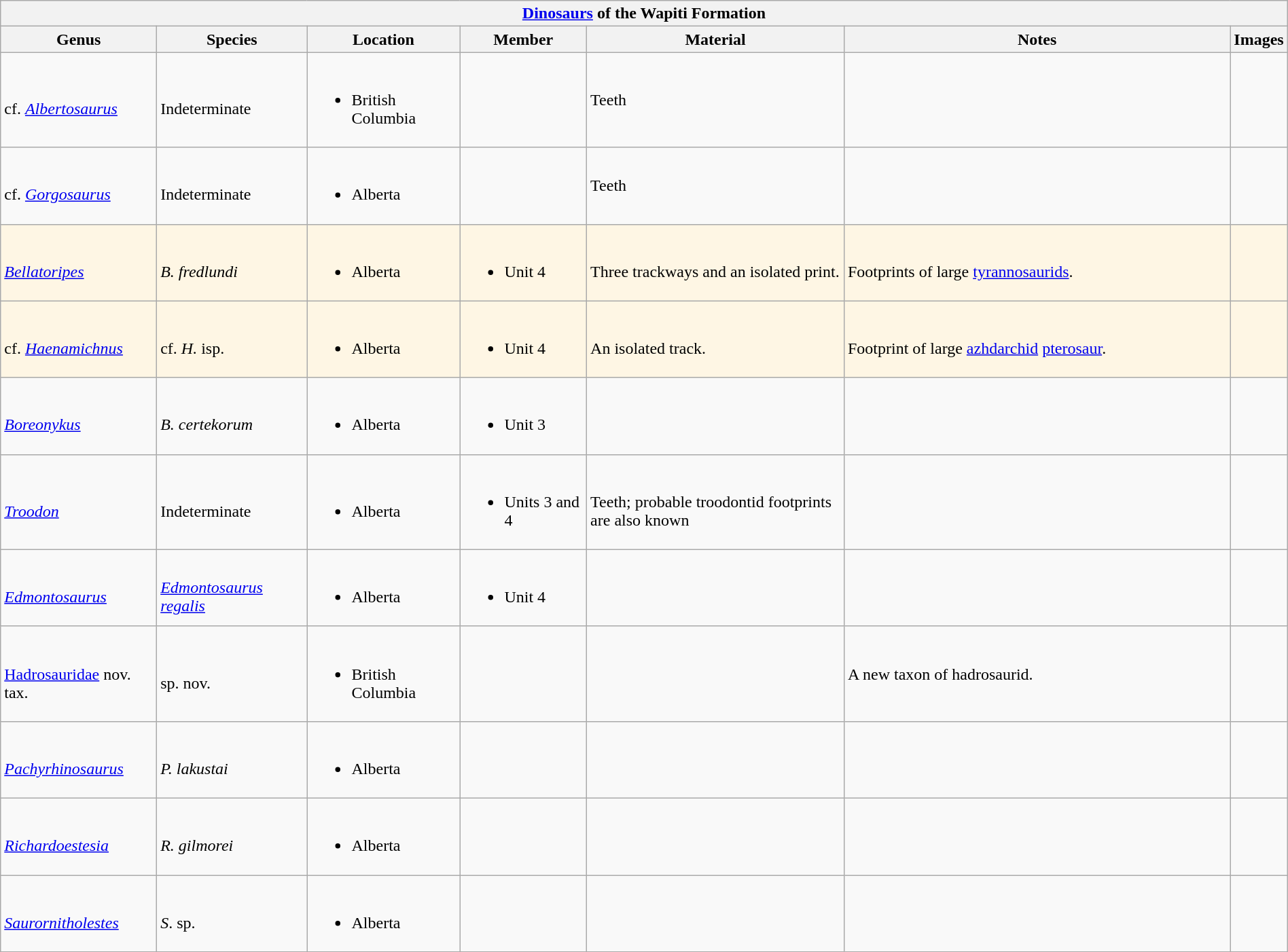<table class="wikitable" align="center" width="100%">
<tr>
<th colspan="7" align="center"><strong><a href='#'>Dinosaurs</a> of the Wapiti Formation</strong></th>
</tr>
<tr>
<th>Genus</th>
<th>Species</th>
<th>Location</th>
<th>Member</th>
<th width="20%">Material</th>
<th width="30%">Notes</th>
<th>Images</th>
</tr>
<tr>
<td><br>cf. <em><a href='#'>Albertosaurus</a></em></td>
<td><br>Indeterminate</td>
<td><br><ul><li>British Columbia</li></ul></td>
<td><br></td>
<td>Teeth<br></td>
<td><br></td>
<td><br>

</td>
</tr>
<tr>
<td><br>cf. <em><a href='#'>Gorgosaurus</a></em></td>
<td><br>Indeterminate</td>
<td><br><ul><li>Alberta</li></ul></td>
<td><br></td>
<td>Teeth<br></td>
<td><br></td>
<td><br>

</td>
</tr>
<tr>
<td style="background:#FEF6E4;"><br><em><a href='#'>Bellatoripes</a></em></td>
<td style="background:#FEF6E4;"><br><em>B. fredlundi</em></td>
<td style="background:#FEF6E4;"><br><ul><li>Alberta</li></ul></td>
<td style="background:#FEF6E4;"><br><ul><li>Unit 4</li></ul></td>
<td style="background:#FEF6E4;"><br>Three trackways and an isolated print.</td>
<td style="background:#FEF6E4;"><br>Footprints of large <a href='#'>tyrannosaurids</a>.</td>
<td style="background:#FEF6E4;"></td>
</tr>
<tr>
<td style="background:#FEF6E4;"><br>cf. <em><a href='#'>Haenamichnus</a></em></td>
<td style="background:#FEF6E4;"><br>cf. <em>H.</em> isp.</td>
<td style="background:#FEF6E4;"><br><ul><li>Alberta</li></ul></td>
<td style="background:#FEF6E4;"><br><ul><li>Unit 4</li></ul></td>
<td style="background:#FEF6E4;"><br>An isolated track.</td>
<td style="background:#FEF6E4;"><br>Footprint of large <a href='#'>azhdarchid</a> <a href='#'>pterosaur</a>.</td>
<td style="background:#FEF6E4;"></td>
</tr>
<tr>
<td><br><em><a href='#'>Boreonykus</a></em></td>
<td><br><em>B. certekorum</em></td>
<td><br><ul><li>Alberta</li></ul></td>
<td><br><ul><li>Unit 3</li></ul></td>
<td><br></td>
<td><br></td>
<td><br></td>
</tr>
<tr>
<td><br><em><a href='#'>Troodon</a></em></td>
<td><br>Indeterminate</td>
<td><br><ul><li>Alberta</li></ul></td>
<td><br><ul><li>Units 3 and 4</li></ul></td>
<td><br>Teeth; probable troodontid footprints are also known</td>
<td><br></td>
<td></td>
</tr>
<tr>
<td><br><em><a href='#'>Edmontosaurus</a></em></td>
<td><br><em><a href='#'>Edmontosaurus regalis</a></em></td>
<td><br><ul><li>Alberta</li></ul></td>
<td><br><ul><li>Unit 4</li></ul></td>
<td><br></td>
<td><br></td>
<td><br></td>
</tr>
<tr>
<td><br><a href='#'>Hadrosauridae</a> nov. tax.</td>
<td><br>sp. nov.</td>
<td><br><ul><li>British Columbia</li></ul></td>
<td><br></td>
<td><br></td>
<td>A new taxon of hadrosaurid.<br></td>
<td><br>

</td>
</tr>
<tr>
<td><br><em><a href='#'>Pachyrhinosaurus</a></em></td>
<td><br><em>P. lakustai</em></td>
<td><br><ul><li>Alberta</li></ul></td>
<td><br></td>
<td><br></td>
<td><br></td>
<td><br></td>
</tr>
<tr>
<td><br><em><a href='#'>Richardoestesia</a></em></td>
<td><br><em>R. gilmorei</em></td>
<td><br><ul><li>Alberta</li></ul></td>
<td><br></td>
<td><br></td>
<td><br></td>
<td><br>
</td>
</tr>
<tr>
<td><br><em><a href='#'>Saurornitholestes</a></em></td>
<td><br><em>S</em>. sp.</td>
<td><br><ul><li>Alberta</li></ul></td>
<td><br></td>
<td><br></td>
<td><br></td>
<td><br></td>
</tr>
</table>
